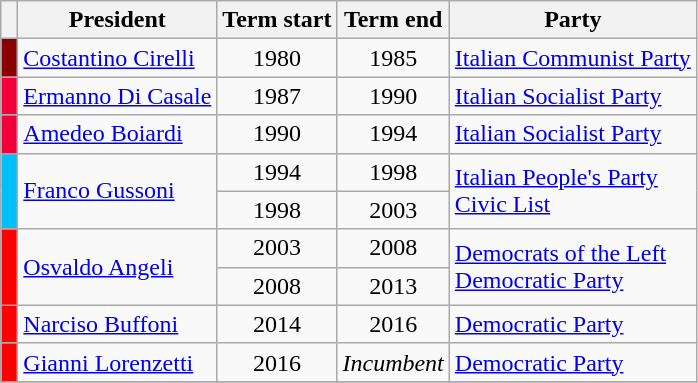<table class="wikitable">
<tr>
<th class=unsortable> </th>
<th>President</th>
<th>Term start</th>
<th>Term end</th>
<th>Party</th>
</tr>
<tr>
<th style="background:#8B0000;"></th>
<td><a href='#'>Costantino Cirelli</a></td>
<td align=center>1980</td>
<td align=center>1985</td>
<td><a href='#'>Italian Communist Party</a></td>
</tr>
<tr>
<th style="background:#F2003C;"></th>
<td><a href='#'>Ermanno Di Casale</a></td>
<td align=center>1987</td>
<td align=center>1990</td>
<td><a href='#'>Italian Socialist Party</a></td>
</tr>
<tr>
<th style="background:#F2003C;"></th>
<td><a href='#'>Amedeo Boiardi</a></td>
<td align=center>1990</td>
<td align=center>1994</td>
<td><a href='#'>Italian Socialist Party</a></td>
</tr>
<tr>
<th rowspan=2 style="background:#00BFFF;"></th>
<td rowspan=2><a href='#'>Franco Gussoni</a></td>
<td align=center>1994</td>
<td align=center>1998</td>
<td rowspan=2><a href='#'>Italian People's Party</a><br><a href='#'>Civic List</a></td>
</tr>
<tr>
<td align=center>1998</td>
<td align=center>2003</td>
</tr>
<tr>
<th rowspan=2 style="background:#FF0000;"></th>
<td rowspan=2><a href='#'>Osvaldo Angeli</a></td>
<td align=center>2003</td>
<td align=center>2008</td>
<td rowspan=2><a href='#'>Democrats of the Left</a><br><a href='#'>Democratic Party</a></td>
</tr>
<tr>
<td align=center>2008</td>
<td align=center>2013</td>
</tr>
<tr>
<th style="background:#FF0000;"></th>
<td><a href='#'>Narciso Buffoni</a></td>
<td align=center>2014</td>
<td align=center>2016</td>
<td><a href='#'>Democratic Party</a></td>
</tr>
<tr>
<th style="background:#FF0000;"></th>
<td><a href='#'>Gianni Lorenzetti</a></td>
<td align=center>2016</td>
<td align=center><em>Incumbent</em></td>
<td><a href='#'>Democratic Party</a></td>
</tr>
<tr>
</tr>
</table>
